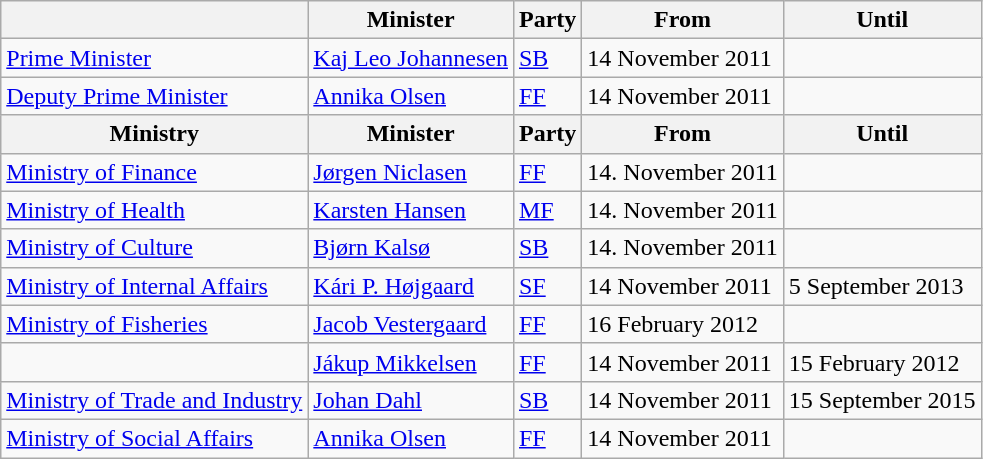<table class="wikitable" align="center">
<tr>
<th></th>
<th>Minister</th>
<th>Party</th>
<th>From</th>
<th>Until</th>
</tr>
<tr>
<td><a href='#'>Prime Minister</a></td>
<td><a href='#'>Kaj Leo Johannesen</a></td>
<td><a href='#'>SB</a></td>
<td>14 November 2011</td>
<td></td>
</tr>
<tr>
<td><a href='#'>Deputy Prime Minister</a></td>
<td><a href='#'>Annika Olsen</a></td>
<td><a href='#'>FF</a></td>
<td>14 November 2011</td>
<td></td>
</tr>
<tr>
<th>Ministry</th>
<th>Minister</th>
<th>Party</th>
<th>From</th>
<th>Until</th>
</tr>
<tr>
<td><a href='#'>Ministry of Finance</a></td>
<td><a href='#'>Jørgen Niclasen</a></td>
<td><a href='#'>FF</a></td>
<td>14. November 2011</td>
<td></td>
</tr>
<tr>
<td><a href='#'>Ministry of Health</a></td>
<td><a href='#'>Karsten Hansen</a></td>
<td><a href='#'>MF</a></td>
<td>14. November 2011</td>
<td></td>
</tr>
<tr>
<td><a href='#'>Ministry of Culture</a></td>
<td><a href='#'>Bjørn Kalsø</a></td>
<td><a href='#'>SB</a></td>
<td>14. November 2011</td>
<td></td>
</tr>
<tr>
<td><a href='#'>Ministry of Internal Affairs</a></td>
<td><a href='#'>Kári P. Højgaard</a></td>
<td><a href='#'>SF</a></td>
<td>14 November 2011</td>
<td>5 September 2013</td>
</tr>
<tr>
<td><a href='#'>Ministry of Fisheries</a></td>
<td><a href='#'>Jacob Vestergaard</a></td>
<td><a href='#'>FF</a></td>
<td>16 February 2012</td>
<td></td>
</tr>
<tr>
<td></td>
<td><a href='#'>Jákup Mikkelsen</a></td>
<td><a href='#'>FF</a></td>
<td>14 November 2011</td>
<td>15 February 2012</td>
</tr>
<tr>
<td><a href='#'>Ministry of Trade and Industry</a></td>
<td><a href='#'>Johan Dahl</a></td>
<td><a href='#'>SB</a></td>
<td>14 November 2011</td>
<td>15 September 2015</td>
</tr>
<tr>
<td><a href='#'>Ministry of Social Affairs</a></td>
<td><a href='#'>Annika Olsen</a></td>
<td><a href='#'>FF</a></td>
<td>14 November 2011</td>
<td></td>
</tr>
</table>
